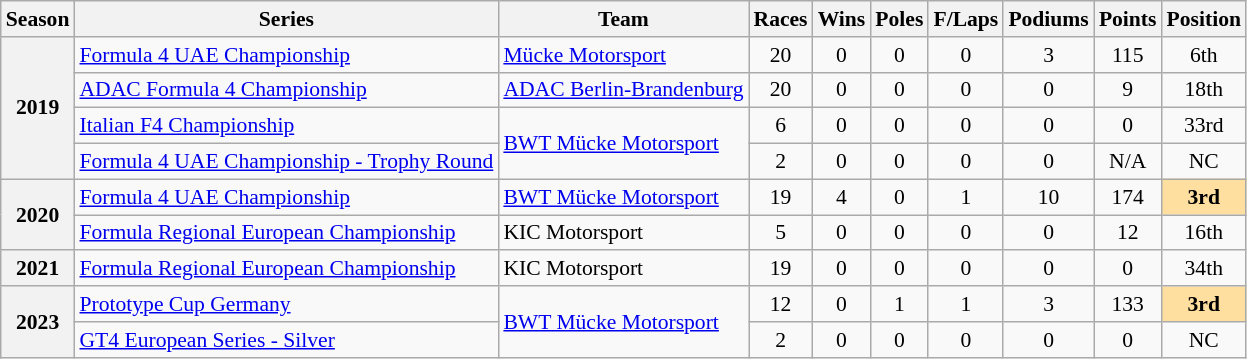<table class="wikitable" style="font-size: 90%; text-align:center">
<tr>
<th>Season</th>
<th>Series</th>
<th>Team</th>
<th>Races</th>
<th>Wins</th>
<th>Poles</th>
<th>F/Laps</th>
<th>Podiums</th>
<th>Points</th>
<th>Position</th>
</tr>
<tr>
<th rowspan=4>2019</th>
<td align=left><a href='#'>Formula 4 UAE Championship</a></td>
<td align=left><a href='#'>Mücke Motorsport</a></td>
<td>20</td>
<td>0</td>
<td>0</td>
<td>0</td>
<td>3</td>
<td>115</td>
<td>6th</td>
</tr>
<tr>
<td align=left><a href='#'>ADAC Formula 4 Championship</a></td>
<td align=left><a href='#'>ADAC Berlin-Brandenburg</a></td>
<td>20</td>
<td>0</td>
<td>0</td>
<td>0</td>
<td>0</td>
<td>9</td>
<td>18th</td>
</tr>
<tr>
<td align=left><a href='#'>Italian F4 Championship</a></td>
<td rowspan=2 align=left><a href='#'>BWT Mücke Motorsport</a></td>
<td>6</td>
<td>0</td>
<td>0</td>
<td>0</td>
<td>0</td>
<td>0</td>
<td>33rd</td>
</tr>
<tr>
<td align=left><a href='#'>Formula 4 UAE Championship - Trophy Round</a></td>
<td>2</td>
<td>0</td>
<td>0</td>
<td>0</td>
<td>0</td>
<td>N/A</td>
<td>NC</td>
</tr>
<tr>
<th rowspan=2>2020</th>
<td align=left><a href='#'>Formula 4 UAE Championship</a></td>
<td align=left><a href='#'>BWT Mücke Motorsport</a></td>
<td>19</td>
<td>4</td>
<td>0</td>
<td>1</td>
<td>10</td>
<td>174</td>
<td style="background:#FFDF9F"><strong>3rd</strong></td>
</tr>
<tr>
<td align=left><a href='#'>Formula Regional European Championship</a></td>
<td align=left>KIC Motorsport</td>
<td>5</td>
<td>0</td>
<td>0</td>
<td>0</td>
<td>0</td>
<td>12</td>
<td>16th</td>
</tr>
<tr>
<th>2021</th>
<td align=left><a href='#'>Formula Regional European Championship</a></td>
<td align=left>KIC Motorsport</td>
<td>19</td>
<td>0</td>
<td>0</td>
<td>0</td>
<td>0</td>
<td>0</td>
<td>34th</td>
</tr>
<tr>
<th rowspan="2">2023</th>
<td align=left><a href='#'>Prototype Cup Germany</a></td>
<td rowspan="2" align="left"><a href='#'>BWT Mücke Motorsport</a></td>
<td>12</td>
<td>0</td>
<td>1</td>
<td>1</td>
<td>3</td>
<td>133</td>
<td style="background:#FFDF9F"><strong>3rd</strong></td>
</tr>
<tr>
<td align=left><a href='#'>GT4 European Series - Silver</a></td>
<td>2</td>
<td>0</td>
<td>0</td>
<td>0</td>
<td>0</td>
<td>0</td>
<td>NC</td>
</tr>
</table>
